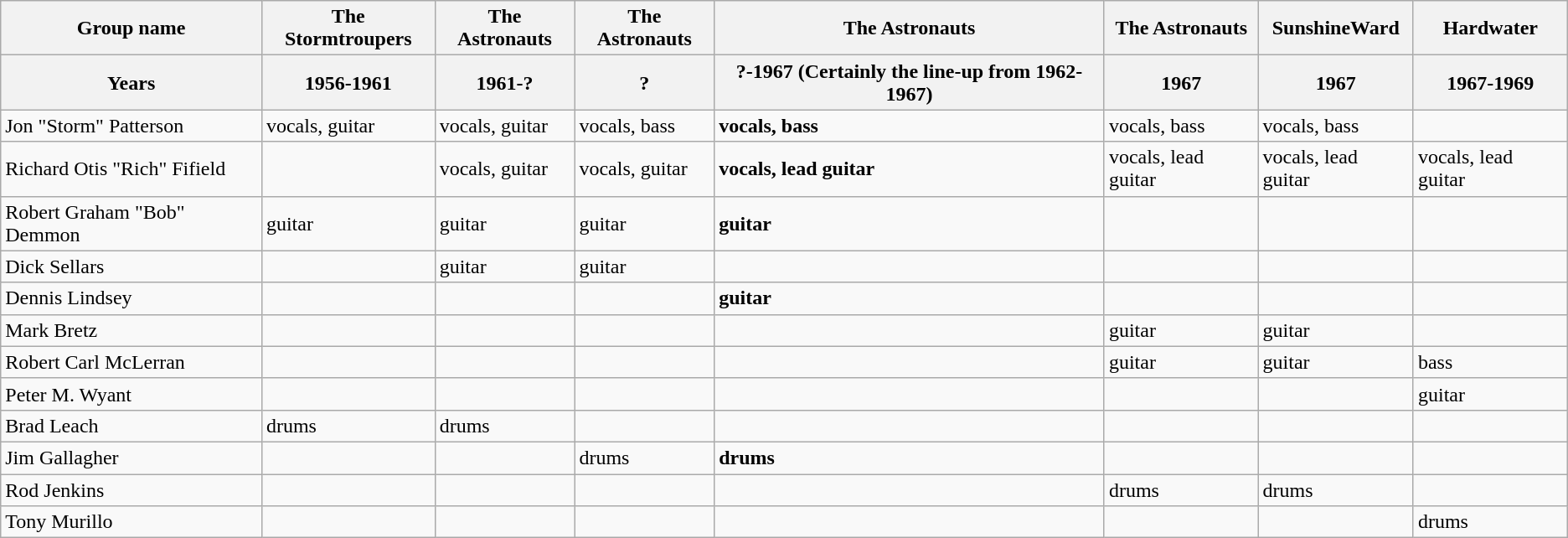<table class="wikitable">
<tr>
<th>Group name</th>
<th>The Stormtroupers</th>
<th>The Astronauts</th>
<th>The Astronauts</th>
<th><strong>The Astronauts</strong></th>
<th>The Astronauts</th>
<th>SunshineWard</th>
<th>Hardwater</th>
</tr>
<tr>
<th>Years</th>
<th>1956-1961</th>
<th>1961-?</th>
<th>?</th>
<th><strong>?-1967 (Certainly the line-up from 1962-1967)</strong></th>
<th>1967</th>
<th>1967</th>
<th>1967-1969</th>
</tr>
<tr>
<td>Jon "Storm" Patterson</td>
<td>vocals, guitar</td>
<td>vocals, guitar</td>
<td>vocals, bass</td>
<td><strong>vocals, bass</strong></td>
<td>vocals, bass</td>
<td>vocals, bass</td>
<td></td>
</tr>
<tr>
<td>Richard Otis "Rich" Fifield</td>
<td></td>
<td>vocals, guitar</td>
<td>vocals, guitar</td>
<td><strong>vocals, lead guitar</strong></td>
<td>vocals, lead guitar</td>
<td>vocals, lead guitar</td>
<td>vocals, lead guitar</td>
</tr>
<tr>
<td>Robert Graham "Bob" Demmon</td>
<td>guitar</td>
<td>guitar</td>
<td>guitar</td>
<td><strong>guitar</strong></td>
<td></td>
<td></td>
<td></td>
</tr>
<tr>
<td>Dick Sellars</td>
<td></td>
<td>guitar</td>
<td>guitar</td>
<td></td>
<td></td>
<td></td>
<td></td>
</tr>
<tr>
<td>Dennis Lindsey</td>
<td></td>
<td></td>
<td></td>
<td><strong>guitar</strong></td>
<td></td>
<td></td>
<td></td>
</tr>
<tr>
<td>Mark Bretz</td>
<td></td>
<td></td>
<td></td>
<td></td>
<td>guitar</td>
<td>guitar</td>
<td></td>
</tr>
<tr>
<td>Robert Carl McLerran</td>
<td></td>
<td></td>
<td></td>
<td></td>
<td>guitar</td>
<td>guitar</td>
<td>bass</td>
</tr>
<tr>
<td>Peter M. Wyant</td>
<td></td>
<td></td>
<td></td>
<td></td>
<td></td>
<td></td>
<td>guitar</td>
</tr>
<tr>
<td>Brad Leach</td>
<td>drums</td>
<td>drums</td>
<td></td>
<td></td>
<td></td>
<td></td>
<td></td>
</tr>
<tr>
<td>Jim Gallagher</td>
<td></td>
<td></td>
<td>drums</td>
<td><strong>drums</strong></td>
<td></td>
<td></td>
<td></td>
</tr>
<tr>
<td>Rod Jenkins</td>
<td></td>
<td></td>
<td></td>
<td></td>
<td>drums</td>
<td>drums</td>
<td></td>
</tr>
<tr>
<td>Tony Murillo</td>
<td></td>
<td></td>
<td></td>
<td></td>
<td></td>
<td></td>
<td>drums</td>
</tr>
</table>
